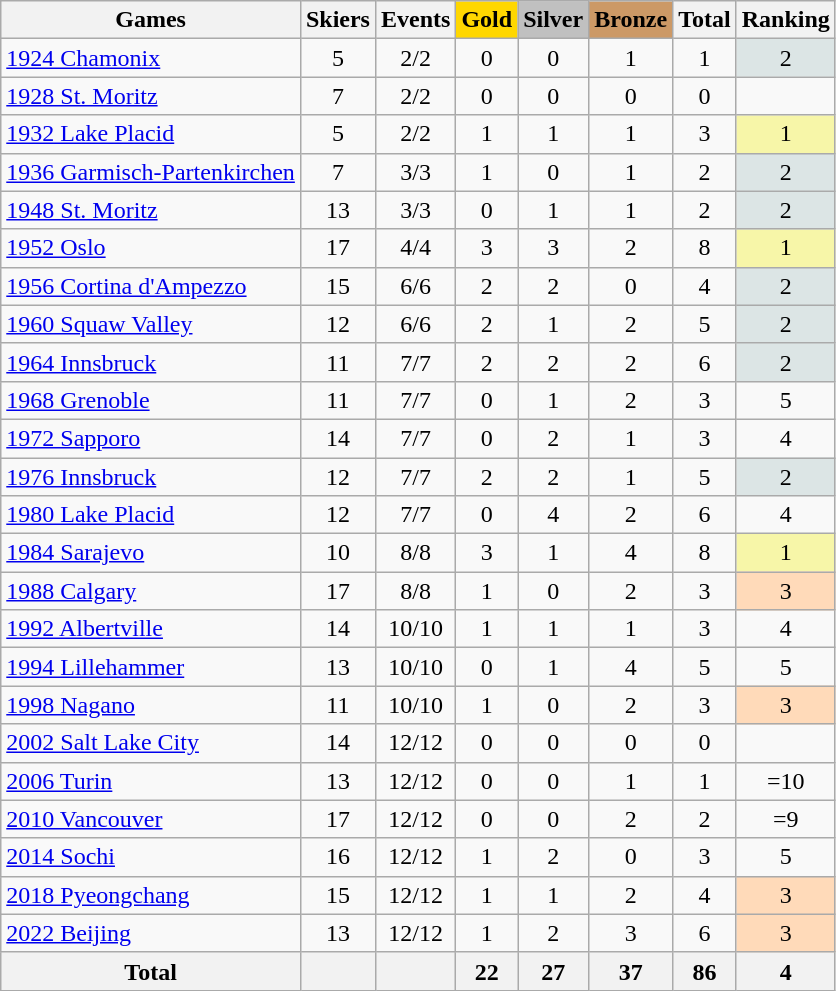<table class="wikitable sortable" style="text-align:center">
<tr>
<th>Games</th>
<th>Skiers</th>
<th>Events</th>
<th style="background-color:gold;">Gold</th>
<th style="background-color:silver;">Silver</th>
<th style="background-color:#c96;">Bronze</th>
<th>Total</th>
<th>Ranking</th>
</tr>
<tr>
<td align=left><a href='#'>1924 Chamonix</a></td>
<td>5</td>
<td>2/2</td>
<td>0</td>
<td>0</td>
<td>1</td>
<td>1</td>
<td bgcolor=dce5e5>2</td>
</tr>
<tr>
<td align=left><a href='#'>1928 St. Moritz</a></td>
<td>7</td>
<td>2/2</td>
<td>0</td>
<td>0</td>
<td>0</td>
<td>0</td>
<td></td>
</tr>
<tr>
<td align=left><a href='#'>1932 Lake Placid</a></td>
<td>5</td>
<td>2/2</td>
<td>1</td>
<td>1</td>
<td>1</td>
<td>3</td>
<td bgcolor=F7F6A8>1</td>
</tr>
<tr>
<td align=left><a href='#'>1936 Garmisch-Partenkirchen</a></td>
<td>7</td>
<td>3/3</td>
<td>1</td>
<td>0</td>
<td>1</td>
<td>2</td>
<td bgcolor=dce5e5>2</td>
</tr>
<tr>
<td align=left><a href='#'>1948 St. Moritz</a></td>
<td>13</td>
<td>3/3</td>
<td>0</td>
<td>1</td>
<td>1</td>
<td>2</td>
<td bgcolor=dce5e5>2</td>
</tr>
<tr>
<td align=left><a href='#'>1952 Oslo</a></td>
<td>17</td>
<td>4/4</td>
<td>3</td>
<td>3</td>
<td>2</td>
<td>8</td>
<td bgcolor=F7F6A8>1</td>
</tr>
<tr>
<td align=left><a href='#'>1956 Cortina d'Ampezzo</a></td>
<td>15</td>
<td>6/6</td>
<td>2</td>
<td>2</td>
<td>0</td>
<td>4</td>
<td bgcolor=dce5e5>2</td>
</tr>
<tr>
<td align=left><a href='#'>1960 Squaw Valley</a></td>
<td>12</td>
<td>6/6</td>
<td>2</td>
<td>1</td>
<td>2</td>
<td>5</td>
<td bgcolor=dce5e5>2</td>
</tr>
<tr>
<td align=left><a href='#'>1964 Innsbruck</a></td>
<td>11</td>
<td>7/7</td>
<td>2</td>
<td>2</td>
<td>2</td>
<td>6</td>
<td bgcolor=dce5e5>2</td>
</tr>
<tr>
<td align=left><a href='#'>1968 Grenoble</a></td>
<td>11</td>
<td>7/7</td>
<td>0</td>
<td>1</td>
<td>2</td>
<td>3</td>
<td>5</td>
</tr>
<tr>
<td align=left><a href='#'>1972 Sapporo</a></td>
<td>14</td>
<td>7/7</td>
<td>0</td>
<td>2</td>
<td>1</td>
<td>3</td>
<td>4</td>
</tr>
<tr>
<td align=left><a href='#'>1976 Innsbruck</a></td>
<td>12</td>
<td>7/7</td>
<td>2</td>
<td>2</td>
<td>1</td>
<td>5</td>
<td bgcolor=dce5e5>2</td>
</tr>
<tr>
<td align=left><a href='#'>1980 Lake Placid</a></td>
<td>12</td>
<td>7/7</td>
<td>0</td>
<td>4</td>
<td>2</td>
<td>6</td>
<td>4</td>
</tr>
<tr>
<td align=left><a href='#'>1984 Sarajevo</a></td>
<td>10</td>
<td>8/8</td>
<td>3</td>
<td>1</td>
<td>4</td>
<td>8</td>
<td bgcolor=F7F6A8>1</td>
</tr>
<tr>
<td align=left><a href='#'>1988 Calgary</a></td>
<td>17</td>
<td>8/8</td>
<td>1</td>
<td>0</td>
<td>2</td>
<td>3</td>
<td bgcolor=ffdab9>3</td>
</tr>
<tr>
<td align=left><a href='#'>1992 Albertville</a></td>
<td>14</td>
<td>10/10</td>
<td>1</td>
<td>1</td>
<td>1</td>
<td>3</td>
<td>4</td>
</tr>
<tr>
<td align=left><a href='#'>1994 Lillehammer</a></td>
<td>13</td>
<td>10/10</td>
<td>0</td>
<td>1</td>
<td>4</td>
<td>5</td>
<td>5</td>
</tr>
<tr>
<td align=left><a href='#'>1998 Nagano</a></td>
<td>11</td>
<td>10/10</td>
<td>1</td>
<td>0</td>
<td>2</td>
<td>3</td>
<td bgcolor=ffdab9>3</td>
</tr>
<tr>
<td align=left><a href='#'>2002 Salt Lake City</a></td>
<td>14</td>
<td>12/12</td>
<td>0</td>
<td>0</td>
<td>0</td>
<td>0</td>
<td></td>
</tr>
<tr>
<td align=left><a href='#'>2006 Turin</a></td>
<td>13</td>
<td>12/12</td>
<td>0</td>
<td>0</td>
<td>1</td>
<td>1</td>
<td>=10</td>
</tr>
<tr>
<td align=left><a href='#'>2010 Vancouver</a></td>
<td>17</td>
<td>12/12</td>
<td>0</td>
<td>0</td>
<td>2</td>
<td>2</td>
<td>=9</td>
</tr>
<tr>
<td align=left><a href='#'>2014 Sochi</a></td>
<td>16</td>
<td>12/12</td>
<td>1</td>
<td>2</td>
<td>0</td>
<td>3</td>
<td>5</td>
</tr>
<tr>
<td align=left><a href='#'>2018 Pyeongchang</a></td>
<td>15</td>
<td>12/12</td>
<td>1</td>
<td>1</td>
<td>2</td>
<td>4</td>
<td bgcolor=ffdab9>3</td>
</tr>
<tr>
<td align=left><a href='#'>2022 Beijing</a></td>
<td>13</td>
<td>12/12</td>
<td>1</td>
<td>2</td>
<td>3</td>
<td>6</td>
<td bgcolor=ffdab9>3</td>
</tr>
<tr>
<th>Total</th>
<th></th>
<th></th>
<th>22</th>
<th>27</th>
<th>37</th>
<th>86</th>
<th>4</th>
</tr>
</table>
